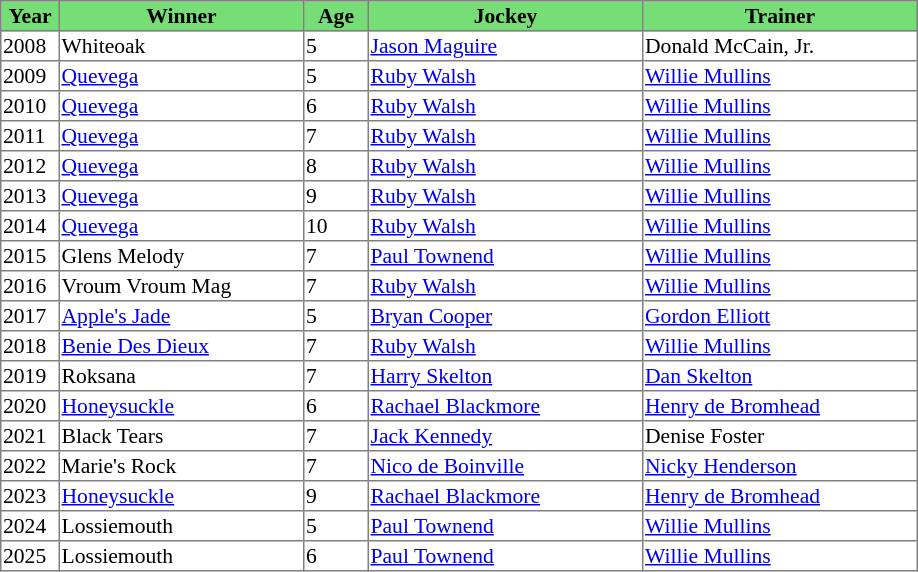<table class = "sortable" | border="1" style="border-collapse: collapse; font-size:90%">
<tr bgcolor="#77dd77" align="center">
<th width="36px"><strong>Year</strong><br></th>
<th width="160px"><strong>Winner</strong><br></th>
<th width="40px"><strong>Age</strong><br></th>
<th width="180px"><strong>Jockey</strong><br></th>
<th width="180px"><strong>Trainer</strong><br></th>
</tr>
<tr>
<td>2008</td>
<td>Whiteoak</td>
<td>5</td>
<td><a href='#'>Jason Maguire</a></td>
<td>Donald McCain, Jr.</td>
</tr>
<tr>
<td>2009</td>
<td><a href='#'>Quevega</a></td>
<td>5</td>
<td><a href='#'>Ruby Walsh</a></td>
<td><a href='#'>Willie Mullins</a></td>
</tr>
<tr>
<td>2010</td>
<td><a href='#'>Quevega</a></td>
<td>6</td>
<td><a href='#'>Ruby Walsh</a></td>
<td><a href='#'>Willie Mullins</a></td>
</tr>
<tr>
<td>2011</td>
<td><a href='#'>Quevega</a></td>
<td>7</td>
<td><a href='#'>Ruby Walsh</a></td>
<td><a href='#'>Willie Mullins</a></td>
</tr>
<tr>
<td>2012</td>
<td><a href='#'>Quevega</a></td>
<td>8</td>
<td><a href='#'>Ruby Walsh</a></td>
<td><a href='#'>Willie Mullins</a></td>
</tr>
<tr>
<td>2013</td>
<td><a href='#'>Quevega</a></td>
<td>9</td>
<td><a href='#'>Ruby Walsh</a></td>
<td><a href='#'>Willie Mullins</a></td>
</tr>
<tr>
<td>2014</td>
<td><a href='#'>Quevega</a></td>
<td>10</td>
<td><a href='#'>Ruby Walsh</a></td>
<td><a href='#'>Willie Mullins</a></td>
</tr>
<tr>
<td>2015</td>
<td>Glens Melody</td>
<td>7</td>
<td><a href='#'>Paul Townend</a></td>
<td><a href='#'>Willie Mullins</a></td>
</tr>
<tr>
<td>2016</td>
<td>Vroum Vroum Mag</td>
<td>7</td>
<td><a href='#'>Ruby Walsh</a></td>
<td><a href='#'>Willie Mullins</a></td>
</tr>
<tr>
<td>2017</td>
<td><a href='#'>Apple's Jade</a></td>
<td>5</td>
<td><a href='#'>Bryan Cooper</a></td>
<td><a href='#'>Gordon Elliott</a></td>
</tr>
<tr>
<td>2018</td>
<td><a href='#'>Benie Des Dieux</a></td>
<td>7</td>
<td><a href='#'>Ruby Walsh</a></td>
<td><a href='#'>Willie Mullins</a></td>
</tr>
<tr>
<td>2019</td>
<td>Roksana</td>
<td>7</td>
<td><a href='#'>Harry Skelton</a></td>
<td><a href='#'>Dan Skelton</a></td>
</tr>
<tr>
<td>2020</td>
<td><a href='#'>Honeysuckle</a></td>
<td>6</td>
<td><a href='#'>Rachael Blackmore</a></td>
<td><a href='#'>Henry de Bromhead</a></td>
</tr>
<tr>
<td>2021</td>
<td>Black Tears</td>
<td>7</td>
<td><a href='#'>Jack Kennedy</a></td>
<td>Denise Foster</td>
</tr>
<tr>
<td>2022</td>
<td>Marie's Rock</td>
<td>7</td>
<td><a href='#'>Nico de Boinville</a></td>
<td><a href='#'>Nicky Henderson</a></td>
</tr>
<tr>
<td>2023</td>
<td><a href='#'>Honeysuckle</a></td>
<td>9</td>
<td><a href='#'>Rachael Blackmore</a></td>
<td><a href='#'>Henry de Bromhead</a></td>
</tr>
<tr>
<td>2024</td>
<td>Lossiemouth</td>
<td>5</td>
<td><a href='#'>Paul Townend</a></td>
<td><a href='#'>Willie Mullins</a></td>
</tr>
<tr>
<td>2025</td>
<td>Lossiemouth</td>
<td>6</td>
<td><a href='#'>Paul Townend</a></td>
<td><a href='#'>Willie Mullins</a></td>
</tr>
</table>
